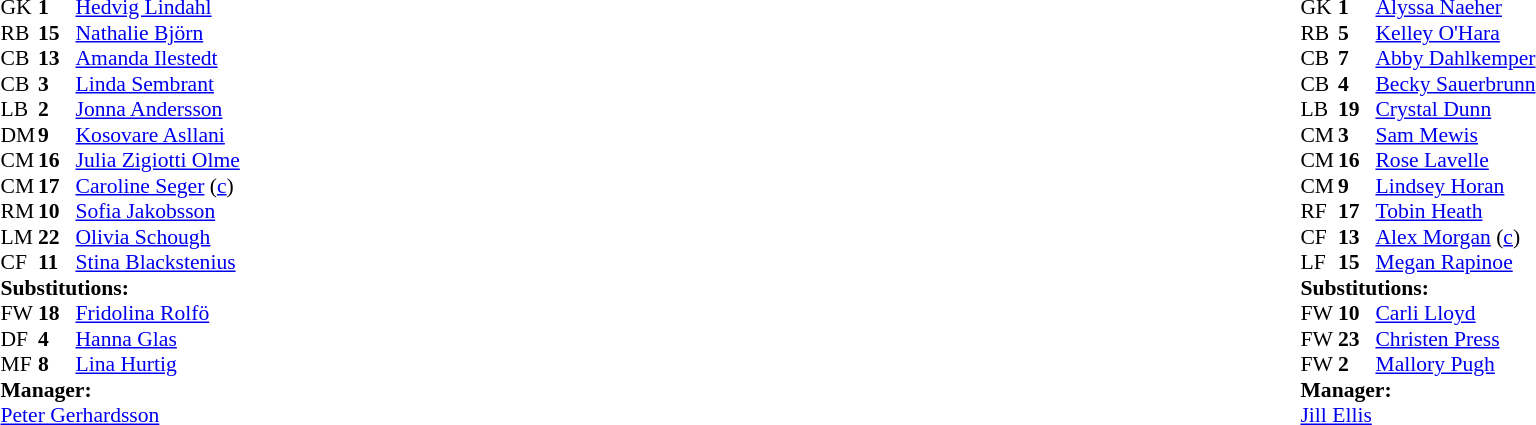<table width="100%">
<tr>
<td valign="top" width="40%"><br><table style="font-size:90%" cellspacing="0" cellpadding="0">
<tr>
<th width=25></th>
<th width=25></th>
</tr>
<tr>
<td>GK</td>
<td><strong>1</strong></td>
<td><a href='#'>Hedvig Lindahl</a></td>
</tr>
<tr>
<td>RB</td>
<td><strong>15</strong></td>
<td><a href='#'>Nathalie Björn</a></td>
</tr>
<tr>
<td>CB</td>
<td><strong>13</strong></td>
<td><a href='#'>Amanda Ilestedt</a></td>
</tr>
<tr>
<td>CB</td>
<td><strong>3</strong></td>
<td><a href='#'>Linda Sembrant</a></td>
</tr>
<tr>
<td>LB</td>
<td><strong>2</strong></td>
<td><a href='#'>Jonna Andersson</a></td>
</tr>
<tr>
<td>DM</td>
<td><strong>9</strong></td>
<td><a href='#'>Kosovare Asllani</a></td>
<td></td>
<td></td>
</tr>
<tr>
<td>CM</td>
<td><strong>16</strong></td>
<td><a href='#'>Julia Zigiotti Olme</a></td>
</tr>
<tr>
<td>CM</td>
<td><strong>17</strong></td>
<td><a href='#'>Caroline Seger</a> (<a href='#'>c</a>)</td>
<td></td>
<td></td>
</tr>
<tr>
<td>RM</td>
<td><strong>10</strong></td>
<td><a href='#'>Sofia Jakobsson</a></td>
<td></td>
</tr>
<tr>
<td>LM</td>
<td><strong>22</strong></td>
<td><a href='#'>Olivia Schough</a></td>
<td></td>
<td></td>
</tr>
<tr>
<td>CF</td>
<td><strong>11</strong></td>
<td><a href='#'>Stina Blackstenius</a></td>
</tr>
<tr>
<td colspan=3><strong>Substitutions:</strong></td>
</tr>
<tr>
<td>FW</td>
<td><strong>18</strong></td>
<td><a href='#'>Fridolina Rolfö</a></td>
<td></td>
<td></td>
</tr>
<tr>
<td>DF</td>
<td><strong>4</strong></td>
<td><a href='#'>Hanna Glas</a></td>
<td></td>
<td></td>
</tr>
<tr>
<td>MF</td>
<td><strong>8</strong></td>
<td><a href='#'>Lina Hurtig</a></td>
<td></td>
<td></td>
</tr>
<tr>
<td colspan=3><strong>Manager:</strong></td>
</tr>
<tr>
<td colspan=3><a href='#'>Peter Gerhardsson</a></td>
</tr>
</table>
</td>
<td valign="top"></td>
<td valign="top" width="50%"><br><table style="font-size:90%; margin:auto" cellspacing="0" cellpadding="0">
<tr>
<th width=25></th>
<th width=25></th>
</tr>
<tr>
<td>GK</td>
<td><strong>1</strong></td>
<td><a href='#'>Alyssa Naeher</a></td>
</tr>
<tr>
<td>RB</td>
<td><strong>5</strong></td>
<td><a href='#'>Kelley O'Hara</a></td>
<td></td>
</tr>
<tr>
<td>CB</td>
<td><strong>7</strong></td>
<td><a href='#'>Abby Dahlkemper</a></td>
</tr>
<tr>
<td>CB</td>
<td><strong>4</strong></td>
<td><a href='#'>Becky Sauerbrunn</a></td>
</tr>
<tr>
<td>LB</td>
<td><strong>19</strong></td>
<td><a href='#'>Crystal Dunn</a></td>
</tr>
<tr>
<td>CM</td>
<td><strong>3</strong></td>
<td><a href='#'>Sam Mewis</a></td>
</tr>
<tr>
<td>CM</td>
<td><strong>16</strong></td>
<td><a href='#'>Rose Lavelle</a></td>
<td></td>
<td></td>
</tr>
<tr>
<td>CM</td>
<td><strong>9</strong></td>
<td><a href='#'>Lindsey Horan</a></td>
</tr>
<tr>
<td>RF</td>
<td><strong>17</strong></td>
<td><a href='#'>Tobin Heath</a></td>
</tr>
<tr>
<td>CF</td>
<td><strong>13</strong></td>
<td><a href='#'>Alex Morgan</a> (<a href='#'>c</a>)</td>
<td></td>
<td></td>
</tr>
<tr>
<td>LF</td>
<td><strong>15</strong></td>
<td><a href='#'>Megan Rapinoe</a></td>
<td></td>
<td></td>
</tr>
<tr>
<td colspan=3><strong>Substitutions:</strong></td>
</tr>
<tr>
<td>FW</td>
<td><strong>10</strong></td>
<td><a href='#'>Carli Lloyd</a></td>
<td></td>
<td></td>
</tr>
<tr>
<td>FW</td>
<td><strong>23</strong></td>
<td><a href='#'>Christen Press</a></td>
<td></td>
<td></td>
</tr>
<tr>
<td>FW</td>
<td><strong>2</strong></td>
<td><a href='#'>Mallory Pugh</a></td>
<td></td>
<td></td>
</tr>
<tr>
<td colspan=3><strong>Manager:</strong></td>
</tr>
<tr>
<td colspan=3><a href='#'>Jill Ellis</a></td>
</tr>
</table>
</td>
</tr>
</table>
